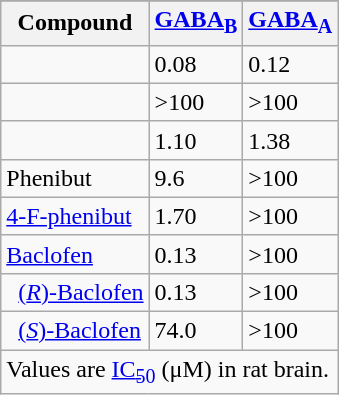<table class="wikitable floatright">
<tr>
</tr>
<tr>
<th>Compound</th>
<th><a href='#'>GABA<sub>B</sub></a></th>
<th><a href='#'>GABA<sub>A</sub></a></th>
</tr>
<tr>
<td></td>
<td>0.08</td>
<td>0.12</td>
</tr>
<tr>
<td></td>
<td>>100</td>
<td>>100</td>
</tr>
<tr>
<td></td>
<td>1.10</td>
<td>1.38</td>
</tr>
<tr>
<td>Phenibut</td>
<td>9.6</td>
<td>>100</td>
</tr>
<tr>
<td><a href='#'>4-F-phenibut</a></td>
<td>1.70</td>
<td>>100</td>
</tr>
<tr>
<td><a href='#'>Baclofen</a></td>
<td>0.13</td>
<td>>100</td>
</tr>
<tr>
<td>  <a href='#'>(<em>R</em>)-Baclofen</a></td>
<td>0.13</td>
<td>>100</td>
</tr>
<tr>
<td>  <a href='#'>(<em>S</em>)-Baclofen</a></td>
<td>74.0</td>
<td>>100</td>
</tr>
<tr class="sortbottom">
<td colspan="3">Values are <a href='#'>IC<sub>50</sub></a> (μM) in rat brain.</td>
</tr>
</table>
